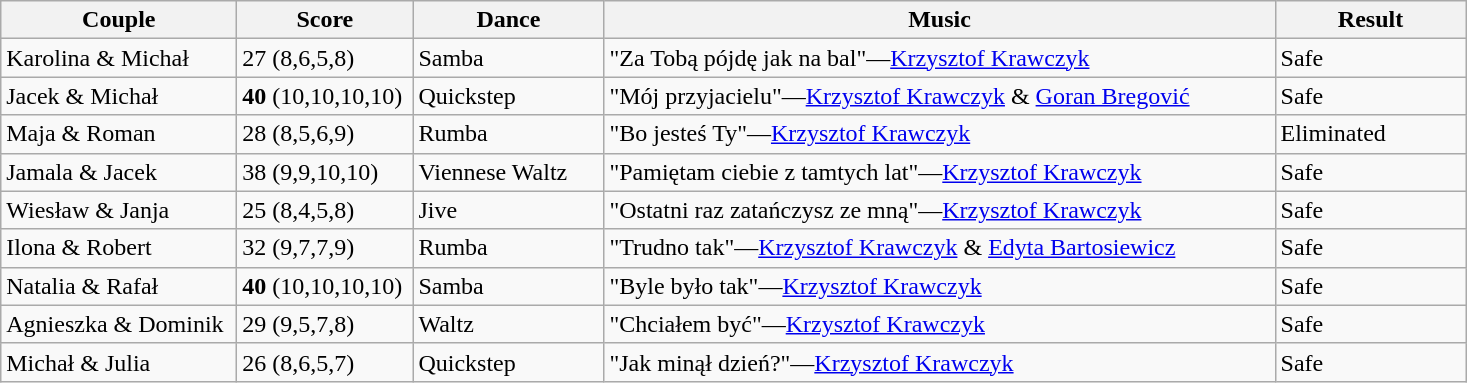<table class="wikitable">
<tr>
<th style="width:150px;">Couple</th>
<th style="width:110px;">Score</th>
<th style="width:120px;">Dance</th>
<th style="width:440px;">Music</th>
<th style="width:120px;">Result</th>
</tr>
<tr>
<td>Karolina & Michał</td>
<td>27 (8,6,5,8)</td>
<td>Samba</td>
<td>"Za Tobą pójdę jak na bal"—<a href='#'>Krzysztof Krawczyk</a></td>
<td>Safe</td>
</tr>
<tr>
<td>Jacek & Michał</td>
<td><strong>40</strong> (10,10,10,10)</td>
<td>Quickstep</td>
<td>"Mój przyjacielu"—<a href='#'>Krzysztof Krawczyk</a> & <a href='#'>Goran Bregović</a></td>
<td>Safe</td>
</tr>
<tr>
<td>Maja & Roman</td>
<td>28 (8,5,6,9)</td>
<td>Rumba</td>
<td>"Bo jesteś Ty"—<a href='#'>Krzysztof Krawczyk</a></td>
<td>Eliminated</td>
</tr>
<tr>
<td>Jamala & Jacek</td>
<td>38 (9,9,10,10)</td>
<td>Viennese Waltz</td>
<td>"Pamiętam ciebie z tamtych lat"—<a href='#'>Krzysztof Krawczyk</a></td>
<td>Safe</td>
</tr>
<tr>
<td>Wiesław & Janja</td>
<td>25 (8,4,5,8)</td>
<td>Jive</td>
<td>"Ostatni raz zatańczysz ze mną"—<a href='#'>Krzysztof Krawczyk</a></td>
<td>Safe</td>
</tr>
<tr>
<td>Ilona & Robert</td>
<td>32 (9,7,7,9)</td>
<td>Rumba</td>
<td>"Trudno tak"—<a href='#'>Krzysztof Krawczyk</a> & <a href='#'>Edyta Bartosiewicz</a></td>
<td>Safe</td>
</tr>
<tr>
<td>Natalia & Rafał</td>
<td><strong>40</strong> (10,10,10,10)</td>
<td>Samba</td>
<td>"Byle było tak"—<a href='#'>Krzysztof Krawczyk</a></td>
<td>Safe</td>
</tr>
<tr>
<td>Agnieszka & Dominik</td>
<td>29 (9,5,7,8)</td>
<td>Waltz</td>
<td>"Chciałem być"—<a href='#'>Krzysztof Krawczyk</a></td>
<td>Safe</td>
</tr>
<tr>
<td>Michał & Julia</td>
<td>26 (8,6,5,7)</td>
<td>Quickstep</td>
<td>"Jak minął dzień?"—<a href='#'>Krzysztof Krawczyk</a></td>
<td>Safe</td>
</tr>
</table>
